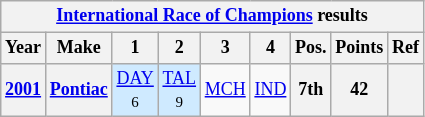<table class="wikitable collapsible collapsed" style="text-align:center; font-size:75%">
<tr>
<th colspan=9><a href='#'>International Race of Champions</a> results</th>
</tr>
<tr>
<th>Year</th>
<th>Make</th>
<th>1</th>
<th>2</th>
<th>3</th>
<th>4</th>
<th>Pos.</th>
<th>Points</th>
<th>Ref</th>
</tr>
<tr>
<th><a href='#'>2001</a></th>
<th><a href='#'>Pontiac</a></th>
<td style="background:#CFEAFF;"><a href='#'>DAY</a><br><small>6</small></td>
<td style="background:#CFEAFF;"><a href='#'>TAL</a><br><small>9</small></td>
<td><a href='#'>MCH</a></td>
<td><a href='#'>IND</a></td>
<th>7th</th>
<th>42</th>
<th></th>
</tr>
</table>
